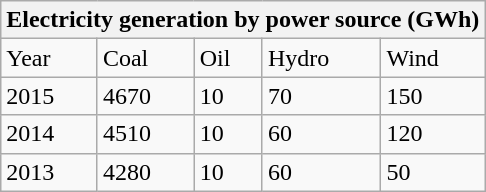<table class="wikitable">
<tr>
<th colspan="5" align="center">Electricity generation by power source (GWh)</th>
</tr>
<tr>
<td>Year</td>
<td>Coal</td>
<td>Oil</td>
<td>Hydro</td>
<td>Wind</td>
</tr>
<tr>
<td>2015</td>
<td>4670</td>
<td>10</td>
<td>70</td>
<td>150</td>
</tr>
<tr>
<td>2014</td>
<td>4510</td>
<td>10</td>
<td>60</td>
<td>120</td>
</tr>
<tr>
<td>2013</td>
<td>4280</td>
<td>10</td>
<td>60</td>
<td>50</td>
</tr>
</table>
